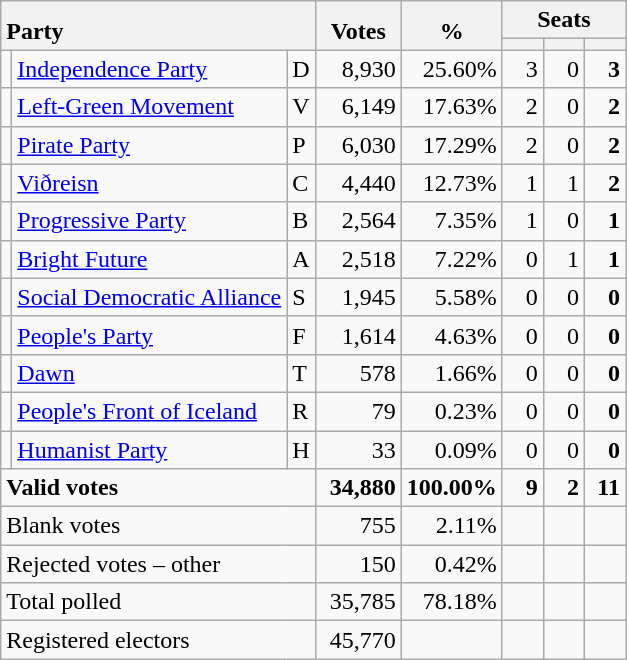<table class="wikitable" border="1" style="text-align:right;">
<tr>
<th style="text-align:left;" valign=bottom rowspan=2 colspan=3>Party</th>
<th align=center valign=bottom rowspan=2 width="50">Votes</th>
<th align=center valign=bottom rowspan=2 width="50">%</th>
<th colspan=3>Seats</th>
</tr>
<tr>
<th align=center valign=bottom width="20"><small></small></th>
<th align=center valign=bottom width="20"><small><a href='#'></a></small></th>
<th align=center valign=bottom width="20"><small></small></th>
</tr>
<tr>
<td></td>
<td align=left><a href='#'>Independence Party</a></td>
<td align=left>D</td>
<td>8,930</td>
<td>25.60%</td>
<td>3</td>
<td>0</td>
<td><strong>3</strong></td>
</tr>
<tr>
<td></td>
<td align=left><a href='#'>Left-Green Movement</a></td>
<td align=left>V</td>
<td>6,149</td>
<td>17.63%</td>
<td>2</td>
<td>0</td>
<td><strong>2</strong></td>
</tr>
<tr>
<td></td>
<td align=left><a href='#'>Pirate Party</a></td>
<td align=left>P</td>
<td>6,030</td>
<td>17.29%</td>
<td>2</td>
<td>0</td>
<td><strong>2</strong></td>
</tr>
<tr>
<td></td>
<td align=left><a href='#'>Viðreisn</a></td>
<td align=left>C</td>
<td>4,440</td>
<td>12.73%</td>
<td>1</td>
<td>1</td>
<td><strong>2</strong></td>
</tr>
<tr>
<td></td>
<td align=left><a href='#'>Progressive Party</a></td>
<td align=left>B</td>
<td>2,564</td>
<td>7.35%</td>
<td>1</td>
<td>0</td>
<td><strong>1</strong></td>
</tr>
<tr>
<td></td>
<td align=left><a href='#'>Bright Future</a></td>
<td align=left>A</td>
<td>2,518</td>
<td>7.22%</td>
<td>0</td>
<td>1</td>
<td><strong>1</strong></td>
</tr>
<tr>
<td></td>
<td align=left style="white-space: nowrap;"><a href='#'>Social Democratic Alliance</a></td>
<td align=left>S</td>
<td>1,945</td>
<td>5.58%</td>
<td>0</td>
<td>0</td>
<td><strong>0</strong></td>
</tr>
<tr>
<td></td>
<td align=left><a href='#'>People's Party</a></td>
<td align=left>F</td>
<td>1,614</td>
<td>4.63%</td>
<td>0</td>
<td>0</td>
<td><strong>0</strong></td>
</tr>
<tr>
<td></td>
<td align=left><a href='#'>Dawn</a></td>
<td align=left>T</td>
<td>578</td>
<td>1.66%</td>
<td>0</td>
<td>0</td>
<td><strong>0</strong></td>
</tr>
<tr>
<td></td>
<td align=left><a href='#'>People's Front of Iceland</a></td>
<td align=left>R</td>
<td>79</td>
<td>0.23%</td>
<td>0</td>
<td>0</td>
<td><strong>0</strong></td>
</tr>
<tr>
<td></td>
<td align=left><a href='#'>Humanist Party</a></td>
<td align=left>H</td>
<td>33</td>
<td>0.09%</td>
<td>0</td>
<td>0</td>
<td><strong>0</strong></td>
</tr>
<tr style="font-weight:bold">
<td align=left colspan=3>Valid votes</td>
<td>34,880</td>
<td>100.00%</td>
<td>9</td>
<td>2</td>
<td>11</td>
</tr>
<tr>
<td align=left colspan=3>Blank votes</td>
<td>755</td>
<td>2.11%</td>
<td></td>
<td></td>
<td></td>
</tr>
<tr>
<td align=left colspan=3>Rejected votes – other</td>
<td>150</td>
<td>0.42%</td>
<td></td>
<td></td>
<td></td>
</tr>
<tr>
<td align=left colspan=3>Total polled</td>
<td>35,785</td>
<td>78.18%</td>
<td></td>
<td></td>
<td></td>
</tr>
<tr>
<td align=left colspan=3>Registered electors</td>
<td>45,770</td>
<td></td>
<td></td>
<td></td>
<td></td>
</tr>
</table>
